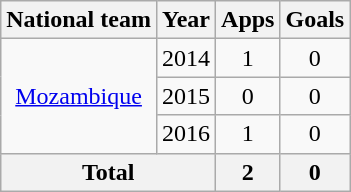<table class="wikitable" style="text-align:center">
<tr>
<th>National team</th>
<th>Year</th>
<th>Apps</th>
<th>Goals</th>
</tr>
<tr>
<td rowspan="3"><a href='#'>Mozambique</a></td>
<td>2014</td>
<td>1</td>
<td>0</td>
</tr>
<tr>
<td>2015</td>
<td>0</td>
<td>0</td>
</tr>
<tr>
<td>2016</td>
<td>1</td>
<td>0</td>
</tr>
<tr>
<th colspan="2">Total</th>
<th>2</th>
<th>0</th>
</tr>
</table>
